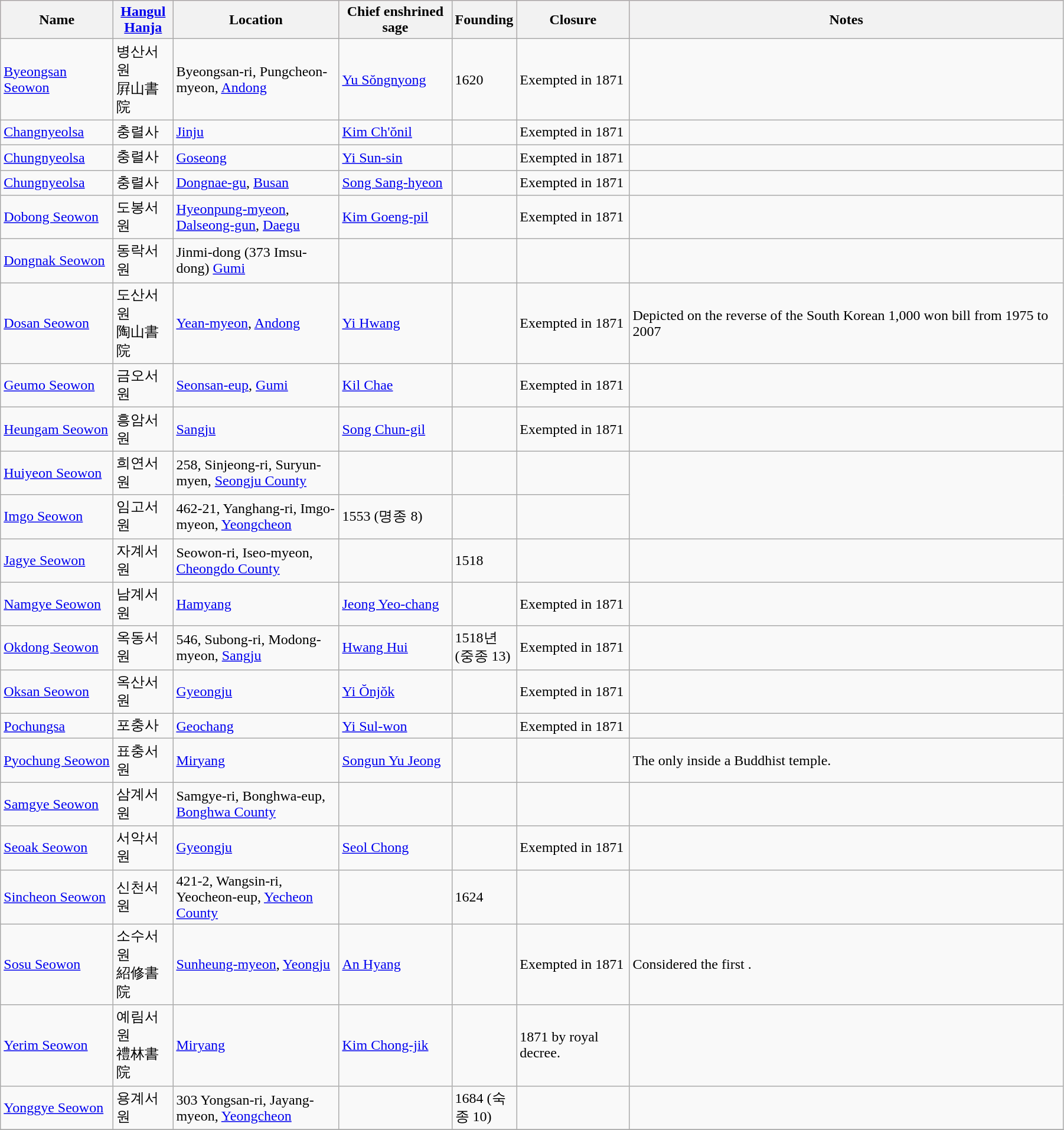<table class="wikitable sortable" width="95%">
<tr bgcolor="pink">
<th width="120px">Name</th>
<th width="60px"><a href='#'>Hangul</a><br><a href='#'>Hanja</a></th>
<th width="180px">Location</th>
<th width="120px">Chief enshrined sage</th>
<th width="60px">Founding</th>
<th width="120px">Closure</th>
<th>Notes</th>
</tr>
<tr>
<td><a href='#'>Byeongsan Seowon</a></td>
<td>병산서원<br>屛山書院</td>
<td>Byeongsan-ri, Pungcheon-myeon, <a href='#'>Andong</a></td>
<td><a href='#'>Yu Sŏngnyong</a></td>
<td>1620</td>
<td>Exempted in 1871</td>
<td></td>
</tr>
<tr>
<td><a href='#'>Changnyeolsa</a></td>
<td>충렬사<br></td>
<td><a href='#'>Jinju</a></td>
<td><a href='#'>Kim Ch'ŏnil</a></td>
<td></td>
<td>Exempted in 1871</td>
<td></td>
</tr>
<tr>
<td><a href='#'>Chungnyeolsa</a></td>
<td>충렬사</td>
<td><a href='#'>Goseong</a></td>
<td><a href='#'>Yi Sun-sin</a></td>
<td></td>
<td>Exempted in 1871</td>
<td></td>
</tr>
<tr>
<td><a href='#'>Chungnyeolsa</a></td>
<td>충렬사</td>
<td><a href='#'>Dongnae-gu</a>, <a href='#'>Busan</a></td>
<td><a href='#'>Song Sang-hyeon</a></td>
<td></td>
<td>Exempted in 1871</td>
<td></td>
</tr>
<tr>
<td><a href='#'>Dobong Seowon</a></td>
<td>도봉서원</td>
<td><a href='#'>Hyeonpung-myeon</a>, <a href='#'>Dalseong-gun</a>, <a href='#'>Daegu</a></td>
<td><a href='#'>Kim Goeng-pil</a></td>
<td></td>
<td>Exempted in 1871</td>
<td></td>
</tr>
<tr>
<td><a href='#'>Dongnak Seowon</a></td>
<td>동락서원<br></td>
<td>Jinmi-dong (373 Imsu-dong) <a href='#'>Gumi</a></td>
<td></td>
<td></td>
<td></td>
</tr>
<tr>
<td><a href='#'>Dosan Seowon</a></td>
<td>도산서원<br>陶山書院</td>
<td><a href='#'>Yean-myeon</a>, <a href='#'>Andong</a></td>
<td><a href='#'>Yi Hwang</a></td>
<td></td>
<td>Exempted in 1871</td>
<td>Depicted on the reverse of the South Korean 1,000 won bill from 1975 to 2007</td>
</tr>
<tr>
<td><a href='#'>Geumo Seowon</a></td>
<td>금오서원</td>
<td><a href='#'>Seonsan-eup</a>, <a href='#'>Gumi</a></td>
<td><a href='#'>Kil Chae</a></td>
<td></td>
<td>Exempted in 1871</td>
<td></td>
</tr>
<tr>
<td><a href='#'>Heungam Seowon</a></td>
<td>흥암서원</td>
<td><a href='#'>Sangju</a></td>
<td><a href='#'>Song Chun-gil</a></td>
<td></td>
<td>Exempted in 1871</td>
<td></td>
</tr>
<tr>
<td><a href='#'>Huiyeon Seowon</a></td>
<td>희연서원<br></td>
<td>258, Sinjeong-ri, Suryun-myen, <a href='#'>Seongju County</a></td>
<td></td>
<td></td>
<td></td>
</tr>
<tr>
<td><a href='#'>Imgo Seowon</a></td>
<td>임고서원<br></td>
<td>462-21, Yanghang-ri, Imgo-myeon, <a href='#'>Yeongcheon</a></td>
<td>1553 (명종 8)</td>
<td></td>
<td></td>
</tr>
<tr>
<td><a href='#'>Jagye Seowon</a></td>
<td>자계서원</td>
<td>Seowon-ri, Iseo-myeon, <a href='#'>Cheongdo County</a></td>
<td></td>
<td>1518 </td>
<td></td>
<td></td>
</tr>
<tr>
<td><a href='#'>Namgye Seowon</a></td>
<td>남계서원</td>
<td><a href='#'>Hamyang</a></td>
<td><a href='#'>Jeong Yeo-chang</a></td>
<td></td>
<td>Exempted in 1871</td>
<td></td>
</tr>
<tr>
<td><a href='#'>Okdong Seowon</a></td>
<td>옥동서원</td>
<td>546, Subong-ri, Modong-myeon, <a href='#'>Sangju</a></td>
<td><a href='#'>Hwang Hui</a></td>
<td>1518년(중종 13)</td>
<td>Exempted in 1871</td>
<td></td>
</tr>
<tr>
<td><a href='#'>Oksan Seowon</a></td>
<td>옥산서원</td>
<td><a href='#'>Gyeongju</a></td>
<td><a href='#'>Yi Ŏnjŏk</a></td>
<td></td>
<td>Exempted in 1871</td>
<td></td>
</tr>
<tr>
<td><a href='#'>Pochungsa</a></td>
<td>포충사</td>
<td><a href='#'>Geochang</a></td>
<td><a href='#'>Yi Sul-won</a></td>
<td></td>
<td>Exempted in 1871</td>
<td></td>
</tr>
<tr>
<td><a href='#'>Pyochung Seowon</a></td>
<td>표충서원</td>
<td><a href='#'>Miryang</a></td>
<td><a href='#'>Songun Yu Jeong</a></td>
<td></td>
<td></td>
<td>The only  inside a Buddhist temple.</td>
</tr>
<tr>
<td><a href='#'>Samgye Seowon</a></td>
<td>삼계서원<br></td>
<td>Samgye-ri, Bonghwa-eup, <a href='#'>Bonghwa County</a></td>
<td></td>
<td></td>
<td></td>
<td></td>
</tr>
<tr>
<td><a href='#'>Seoak Seowon</a></td>
<td>서악서원</td>
<td><a href='#'>Gyeongju</a></td>
<td><a href='#'>Seol Chong</a></td>
<td></td>
<td>Exempted in 1871</td>
<td></td>
</tr>
<tr>
<td><a href='#'>Sincheon Seowon</a></td>
<td>신천서원</td>
<td>421-2, Wangsin-ri, Yeocheon-eup, <a href='#'>Yecheon County</a></td>
<td></td>
<td>1624</td>
<td><!closer--></td>
<td></td>
</tr>
<tr>
<td><a href='#'>Sosu Seowon</a></td>
<td>소수서원<br>紹修書院</td>
<td><a href='#'>Sunheung-myeon</a>, <a href='#'>Yeongju</a></td>
<td><a href='#'>An Hyang</a></td>
<td></td>
<td>Exempted in 1871</td>
<td>Considered the first .</td>
</tr>
<tr>
<td><a href='#'>Yerim Seowon</a></td>
<td>예림서원<br>禮林書院</td>
<td><a href='#'>Miryang</a></td>
<td><a href='#'>Kim Chong-jik</a></td>
<td></td>
<td>1871 by royal decree.</td>
<td></td>
</tr>
<tr>
<td><a href='#'>Yonggye Seowon</a></td>
<td>용계서원<br></td>
<td>303 Yongsan-ri, Jayang-myeon, <a href='#'>Yeongcheon</a></td>
<td></td>
<td>1684 (숙종 10)</td>
<td></td>
<td></td>
</tr>
<tr>
</tr>
</table>
